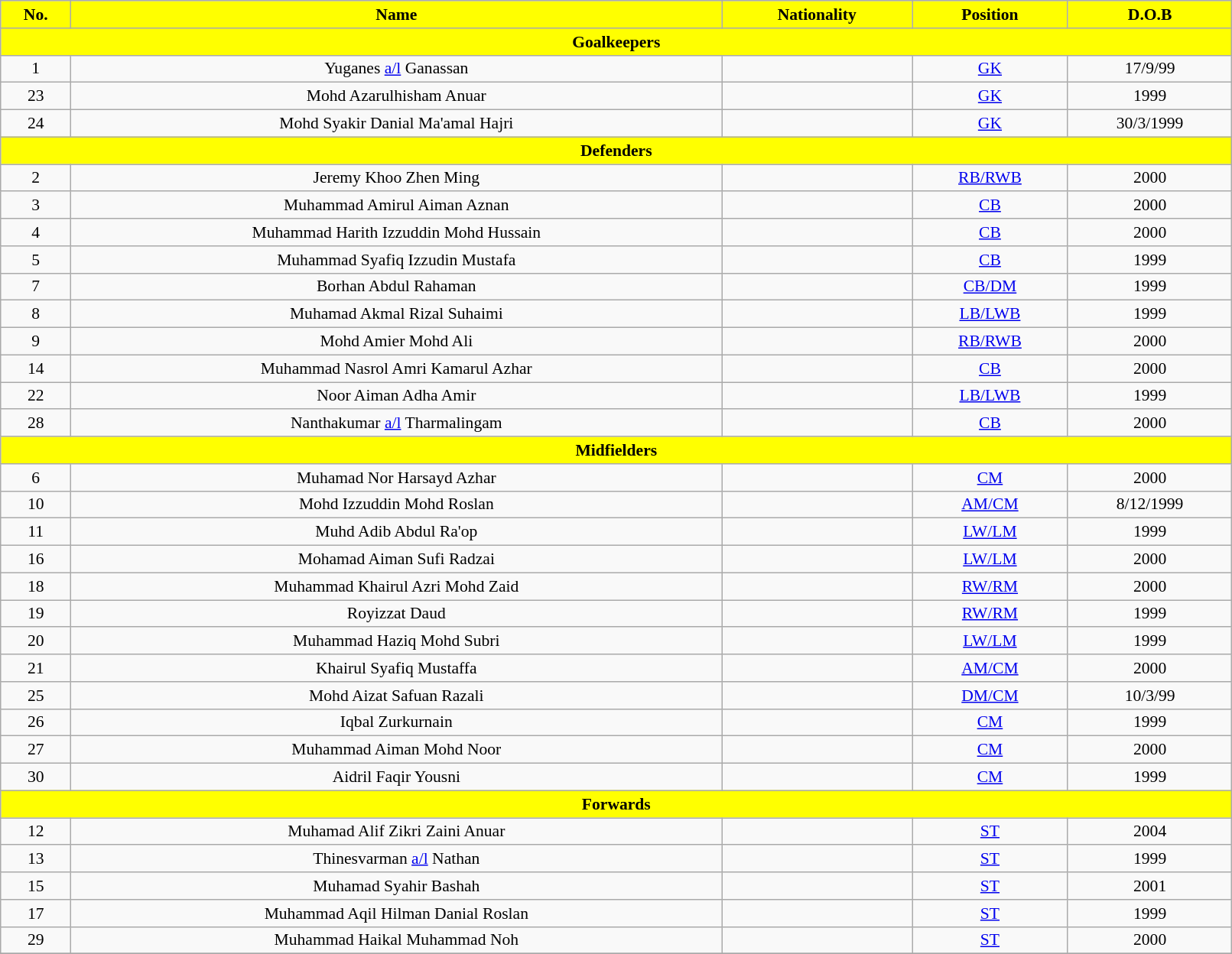<table class="wikitable"  style="text-align:center; font-size:90%; width:85%;">
<tr>
<th style="background:yellow; color:black; text-align:center;">No.</th>
<th style="background:yellow; color:black; text-align:center;">Name</th>
<th style="background:yellow; color:black; text-align:center;">Nationality</th>
<th style="background:yellow; color:black; text-align:center;">Position</th>
<th style="background:yellow; color:black; text-align:center;">D.O.B</th>
</tr>
<tr>
<th colspan="11"  style="background:yellow; color:black; text-align:center;">Goalkeepers</th>
</tr>
<tr>
<td>1</td>
<td>Yuganes <a href='#'>a/l</a> Ganassan</td>
<td></td>
<td><a href='#'>GK</a></td>
<td>17/9/99</td>
</tr>
<tr>
<td>23</td>
<td>Mohd Azarulhisham Anuar</td>
<td></td>
<td><a href='#'>GK</a></td>
<td>1999</td>
</tr>
<tr>
<td>24</td>
<td>Mohd Syakir Danial Ma'amal Hajri</td>
<td></td>
<td><a href='#'>GK</a></td>
<td>30/3/1999</td>
</tr>
<tr>
<th colspan="11"  style="background:yellow; color:black; text-align:center;">Defenders</th>
</tr>
<tr>
<td>2</td>
<td>Jeremy Khoo Zhen Ming</td>
<td></td>
<td><a href='#'>RB/RWB</a></td>
<td>2000</td>
</tr>
<tr>
<td>3</td>
<td>Muhammad Amirul Aiman Aznan</td>
<td></td>
<td><a href='#'>CB</a></td>
<td>2000</td>
</tr>
<tr>
<td>4</td>
<td>Muhammad Harith Izzuddin Mohd Hussain</td>
<td></td>
<td><a href='#'>CB</a></td>
<td>2000</td>
</tr>
<tr>
<td>5</td>
<td>Muhammad Syafiq Izzudin Mustafa</td>
<td></td>
<td><a href='#'>CB</a></td>
<td>1999</td>
</tr>
<tr>
<td>7</td>
<td>Borhan Abdul Rahaman</td>
<td></td>
<td><a href='#'>CB/DM</a></td>
<td>1999</td>
</tr>
<tr>
<td>8</td>
<td>Muhamad Akmal Rizal Suhaimi</td>
<td></td>
<td><a href='#'>LB/LWB</a></td>
<td>1999</td>
</tr>
<tr>
<td>9</td>
<td>Mohd Amier Mohd Ali</td>
<td></td>
<td><a href='#'>RB/RWB</a></td>
<td>2000</td>
</tr>
<tr>
<td>14</td>
<td>Muhammad Nasrol Amri Kamarul Azhar</td>
<td></td>
<td><a href='#'>CB</a></td>
<td>2000</td>
</tr>
<tr>
<td>22</td>
<td>Noor Aiman Adha Amir</td>
<td></td>
<td><a href='#'>LB/LWB</a></td>
<td>1999</td>
</tr>
<tr>
<td>28</td>
<td>Nanthakumar <a href='#'>a/l</a> Tharmalingam</td>
<td></td>
<td><a href='#'>CB</a></td>
<td>2000</td>
</tr>
<tr>
<th colspan="11"  style="background:yellow; color:black; text-align:center;">Midfielders</th>
</tr>
<tr>
<td>6</td>
<td>Muhamad Nor Harsayd Azhar</td>
<td></td>
<td><a href='#'>CM</a></td>
<td>2000</td>
</tr>
<tr>
<td>10</td>
<td>Mohd Izzuddin Mohd Roslan</td>
<td></td>
<td><a href='#'>AM/CM</a></td>
<td>8/12/1999</td>
</tr>
<tr>
<td>11</td>
<td>Muhd Adib Abdul Ra'op</td>
<td></td>
<td><a href='#'>LW/LM</a></td>
<td>1999</td>
</tr>
<tr>
<td>16</td>
<td>Mohamad Aiman Sufi Radzai</td>
<td></td>
<td><a href='#'>LW/LM</a></td>
<td>2000</td>
</tr>
<tr>
<td>18</td>
<td>Muhammad Khairul Azri Mohd Zaid</td>
<td></td>
<td><a href='#'>RW/RM</a></td>
<td>2000</td>
</tr>
<tr>
<td>19</td>
<td>Royizzat Daud</td>
<td></td>
<td><a href='#'>RW/RM</a></td>
<td>1999</td>
</tr>
<tr>
<td>20</td>
<td>Muhammad Haziq Mohd Subri</td>
<td></td>
<td><a href='#'>LW/LM</a></td>
<td>1999</td>
</tr>
<tr>
<td>21</td>
<td>Khairul Syafiq Mustaffa</td>
<td></td>
<td><a href='#'>AM/CM</a></td>
<td>2000</td>
</tr>
<tr>
<td>25</td>
<td>Mohd Aizat Safuan Razali</td>
<td></td>
<td><a href='#'>DM/CM</a></td>
<td>10/3/99</td>
</tr>
<tr>
<td>26</td>
<td>Iqbal Zurkurnain</td>
<td></td>
<td><a href='#'>CM</a></td>
<td>1999</td>
</tr>
<tr>
<td>27</td>
<td>Muhammad Aiman Mohd Noor</td>
<td></td>
<td><a href='#'>CM</a></td>
<td>2000</td>
</tr>
<tr>
<td>30</td>
<td>Aidril Faqir Yousni</td>
<td></td>
<td><a href='#'>CM</a></td>
<td>1999</td>
</tr>
<tr>
<th colspan="11"  style="background:yellow; color:black; text-align:center;">Forwards</th>
</tr>
<tr>
<td>12</td>
<td>Muhamad Alif Zikri Zaini Anuar</td>
<td></td>
<td><a href='#'>ST</a></td>
<td>2004</td>
</tr>
<tr>
<td>13</td>
<td>Thinesvarman <a href='#'>a/l</a> Nathan</td>
<td></td>
<td><a href='#'>ST</a></td>
<td>1999</td>
</tr>
<tr>
<td>15</td>
<td>Muhamad Syahir Bashah</td>
<td></td>
<td><a href='#'>ST</a></td>
<td>2001</td>
</tr>
<tr>
<td>17</td>
<td>Muhammad Aqil Hilman Danial Roslan</td>
<td></td>
<td><a href='#'>ST</a></td>
<td>1999</td>
</tr>
<tr>
<td>29</td>
<td>Muhammad Haikal Muhammad Noh</td>
<td></td>
<td><a href='#'>ST</a></td>
<td>2000</td>
</tr>
<tr>
</tr>
</table>
